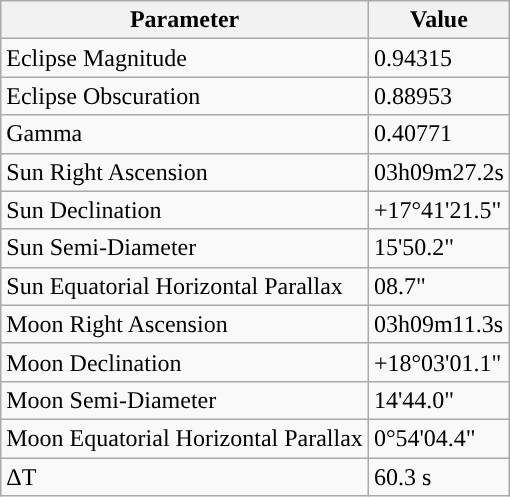<table class="wikitable">
<tr>
<th>Parameter</th>
<th>Value</th>
</tr>
<tr>
<td>Eclipse Magnitude</td>
<td>0.94315</td>
</tr>
<tr>
<td>Eclipse Obscuration</td>
<td>0.88953</td>
</tr>
<tr>
<td>Gamma</td>
<td>0.40771</td>
</tr>
<tr>
<td>Sun Right Ascension</td>
<td>03h09m27.2s</td>
</tr>
<tr>
<td>Sun Declination</td>
<td>+17°41'21.5"</td>
</tr>
<tr>
<td>Sun Semi-Diameter</td>
<td>15'50.2"</td>
</tr>
<tr>
<td>Sun Equatorial Horizontal Parallax</td>
<td>08.7"</td>
</tr>
<tr>
<td>Moon Right Ascension</td>
<td>03h09m11.3s</td>
</tr>
<tr>
<td>Moon Declination</td>
<td>+18°03'01.1"</td>
</tr>
<tr>
<td>Moon Semi-Diameter</td>
<td>14'44.0"</td>
</tr>
<tr>
<td>Moon Equatorial Horizontal Parallax</td>
<td>0°54'04.4"</td>
</tr>
<tr>
<td>ΔT</td>
<td>60.3 s</td>
</tr>
</table>
